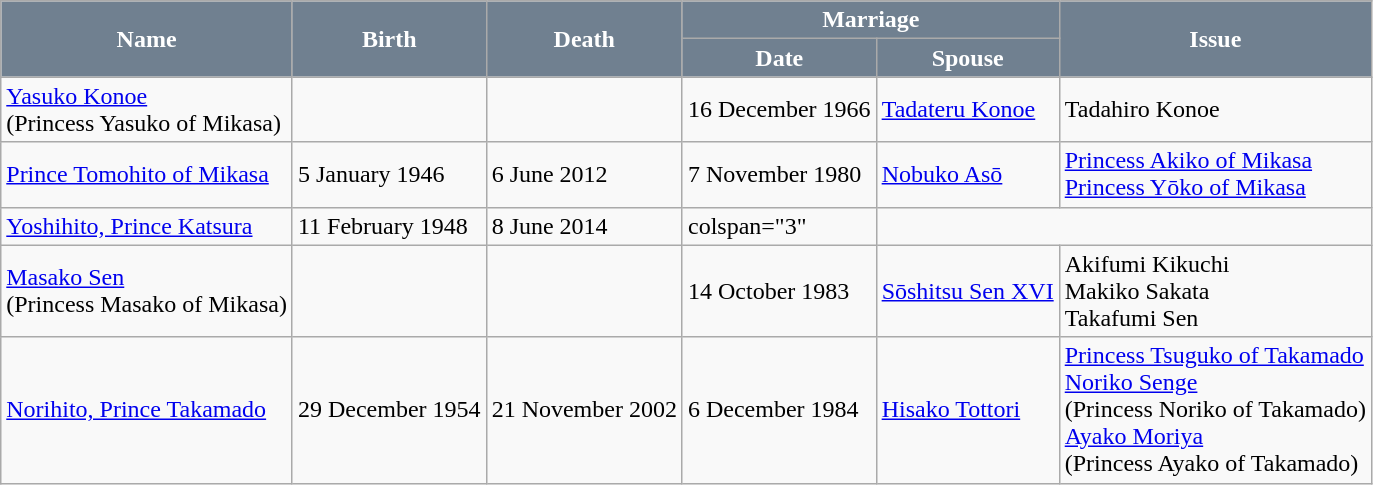<table class="wikitable">
<tr>
<th rowspan="2" style="background:#708090;color:white;">Name</th>
<th rowspan="2" style="background:#708090;color:white;">Birth</th>
<th rowspan="2" style="background:#708090;color:white;">Death</th>
<th style="background:#708090;color:white;" colspan="2">Marriage</th>
<th rowspan="2" style="background:#708090;color:white;">Issue</th>
</tr>
<tr>
<th style="background:#708090;color:white;">Date</th>
<th style="background:#708090;color:white;">Spouse</th>
</tr>
<tr>
<td><a href='#'>Yasuko Konoe</a><br>(Princess Yasuko of Mikasa)</td>
<td></td>
<td></td>
<td>16 December 1966</td>
<td><a href='#'>Tadateru Konoe</a></td>
<td>Tadahiro Konoe</td>
</tr>
<tr>
<td><a href='#'>Prince Tomohito of Mikasa</a></td>
<td>5 January 1946</td>
<td>6 June 2012</td>
<td>7 November 1980</td>
<td><a href='#'>Nobuko Asō</a></td>
<td><a href='#'>Princess Akiko of Mikasa</a><br><a href='#'>Princess Yōko of Mikasa</a></td>
</tr>
<tr>
<td><a href='#'>Yoshihito, Prince Katsura</a></td>
<td>11 February 1948</td>
<td>8 June 2014</td>
<td>colspan="3" </td>
</tr>
<tr>
<td><a href='#'>Masako Sen</a><br>(Princess Masako of Mikasa)</td>
<td></td>
<td></td>
<td>14 October 1983</td>
<td><a href='#'>Sōshitsu Sen XVI</a></td>
<td>Akifumi Kikuchi<br>Makiko Sakata<br>Takafumi Sen</td>
</tr>
<tr>
<td><a href='#'>Norihito, Prince Takamado</a></td>
<td>29 December 1954</td>
<td>21 November 2002</td>
<td>6 December 1984</td>
<td><a href='#'>Hisako Tottori</a></td>
<td><a href='#'>Princess Tsuguko of Takamado</a><br><a href='#'>Noriko Senge</a><br>(Princess Noriko of Takamado)<br><a href='#'>Ayako Moriya</a><br>(Princess Ayako of Takamado)</td>
</tr>
</table>
